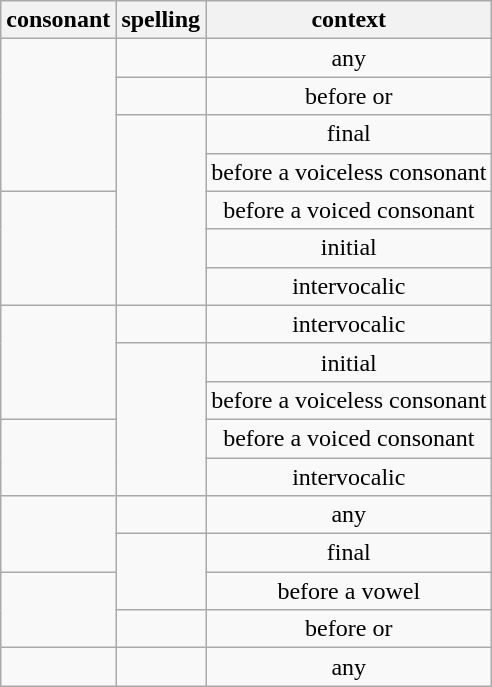<table class="wikitable" style="text-align: center;">
<tr>
<th scope="col">consonant</th>
<th scope="col">spelling</th>
<th scope="col">context</th>
</tr>
<tr>
<td rowspan="4"></td>
<td></td>
<td>any</td>
</tr>
<tr>
<td></td>
<td>before  or </td>
</tr>
<tr>
<td rowspan="5"></td>
<td>final</td>
</tr>
<tr>
<td>before a voiceless consonant</td>
</tr>
<tr>
<td rowspan="3"></td>
<td>before a voiced consonant</td>
</tr>
<tr>
<td>initial</td>
</tr>
<tr>
<td>intervocalic</td>
</tr>
<tr>
<td rowspan="3"></td>
<td></td>
<td>intervocalic</td>
</tr>
<tr>
<td rowspan="4"></td>
<td>initial</td>
</tr>
<tr>
<td>before a voiceless consonant</td>
</tr>
<tr>
<td rowspan="2"></td>
<td>before a voiced consonant</td>
</tr>
<tr>
<td>intervocalic</td>
</tr>
<tr>
<td rowspan="2"></td>
<td></td>
<td>any</td>
</tr>
<tr>
<td rowspan="2"></td>
<td>final</td>
</tr>
<tr>
<td rowspan="2"></td>
<td>before a vowel</td>
</tr>
<tr>
<td></td>
<td>before  or </td>
</tr>
<tr>
<td></td>
<td></td>
<td>any</td>
</tr>
</table>
